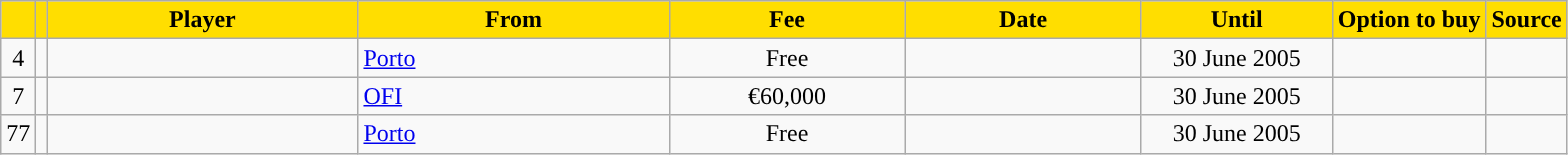<table class="wikitable sortable">
<tr>
<th style="background:#FFDE00"></th>
<th style="background:#FFDE00"></th>
<th width=200 style="background:#FFDE00">Player</th>
<th width=200 style="background:#FFDE00">From</th>
<th width=150 style="background:#FFDE00">Fee</th>
<th width=150 style="background:#FFDE00">Date</th>
<th width=120 style="background:#FFDE00">Until</th>
<th style="background:#FFDE00">Option to buy</th>
<th style="background:#FFDE00">Source</th>
</tr>
<tr>
<td align=center>4</td>
<td align=center></td>
<td></td>
<td> <a href='#'>Porto</a></td>
<td align=center>Free</td>
<td align=center></td>
<td align=center>30 June 2005</td>
<td align=center></td>
<td align=center></td>
</tr>
<tr>
<td align=center>7</td>
<td align=center></td>
<td></td>
<td> <a href='#'>OFI</a></td>
<td align=center>€60,000</td>
<td align=center></td>
<td align=center>30 June 2005</td>
<td align=center></td>
<td align=center></td>
</tr>
<tr>
<td align=center>77</td>
<td align=center></td>
<td></td>
<td> <a href='#'>Porto</a></td>
<td align=center>Free</td>
<td align=center></td>
<td align=center>30 June 2005</td>
<td align=center></td>
<td align=center></td>
</tr>
</table>
